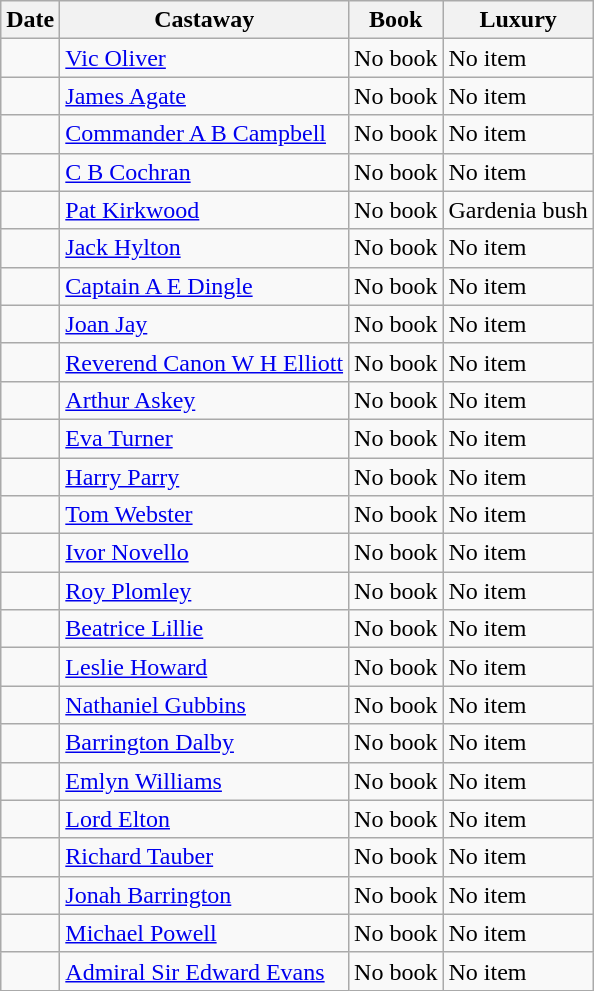<table class="wikitable sortable">
<tr>
<th>Date</th>
<th>Castaway</th>
<th>Book</th>
<th>Luxury</th>
</tr>
<tr>
<td></td>
<td><a href='#'>Vic Oliver</a></td>
<td>No book</td>
<td>No item</td>
</tr>
<tr>
<td></td>
<td><a href='#'>James Agate</a></td>
<td>No book</td>
<td>No item</td>
</tr>
<tr>
<td></td>
<td><a href='#'>Commander A B Campbell</a></td>
<td>No book</td>
<td>No item</td>
</tr>
<tr>
<td></td>
<td><a href='#'>C B Cochran</a></td>
<td>No book</td>
<td>No item</td>
</tr>
<tr>
<td></td>
<td><a href='#'>Pat Kirkwood</a></td>
<td>No book</td>
<td>Gardenia bush</td>
</tr>
<tr>
<td></td>
<td><a href='#'>Jack Hylton</a></td>
<td>No book</td>
<td>No item</td>
</tr>
<tr>
<td></td>
<td><a href='#'>Captain A E Dingle</a></td>
<td>No book</td>
<td>No item</td>
</tr>
<tr>
<td></td>
<td><a href='#'>Joan Jay</a></td>
<td>No book</td>
<td>No item</td>
</tr>
<tr>
<td></td>
<td><a href='#'>Reverend Canon W H Elliott</a></td>
<td>No book</td>
<td>No item</td>
</tr>
<tr>
<td></td>
<td><a href='#'>Arthur Askey</a></td>
<td>No book</td>
<td>No item</td>
</tr>
<tr>
<td></td>
<td><a href='#'>Eva Turner</a></td>
<td>No book</td>
<td>No item</td>
</tr>
<tr>
<td></td>
<td><a href='#'>Harry Parry</a></td>
<td>No book</td>
<td>No item</td>
</tr>
<tr>
<td></td>
<td><a href='#'>Tom Webster</a></td>
<td>No book</td>
<td>No item</td>
</tr>
<tr>
<td></td>
<td><a href='#'>Ivor Novello</a></td>
<td>No book</td>
<td>No item</td>
</tr>
<tr>
<td></td>
<td><a href='#'>Roy Plomley</a></td>
<td>No book</td>
<td>No item</td>
</tr>
<tr>
<td></td>
<td><a href='#'>Beatrice Lillie</a></td>
<td>No book</td>
<td>No item</td>
</tr>
<tr>
<td></td>
<td><a href='#'>Leslie Howard</a></td>
<td>No book</td>
<td>No item</td>
</tr>
<tr>
<td></td>
<td><a href='#'>Nathaniel Gubbins</a></td>
<td>No book</td>
<td>No item</td>
</tr>
<tr>
<td></td>
<td><a href='#'>Barrington Dalby</a></td>
<td>No book</td>
<td>No item</td>
</tr>
<tr>
<td></td>
<td><a href='#'>Emlyn Williams</a></td>
<td>No book</td>
<td>No item</td>
</tr>
<tr>
<td></td>
<td><a href='#'>Lord Elton</a></td>
<td>No book</td>
<td>No item</td>
</tr>
<tr>
<td></td>
<td><a href='#'>Richard Tauber</a></td>
<td>No book</td>
<td>No item</td>
</tr>
<tr>
<td></td>
<td><a href='#'>Jonah Barrington</a></td>
<td>No book</td>
<td>No item</td>
</tr>
<tr>
<td></td>
<td><a href='#'>Michael Powell</a></td>
<td>No book</td>
<td>No item</td>
</tr>
<tr>
<td></td>
<td><a href='#'>Admiral Sir Edward Evans</a></td>
<td>No book</td>
<td>No item</td>
</tr>
</table>
